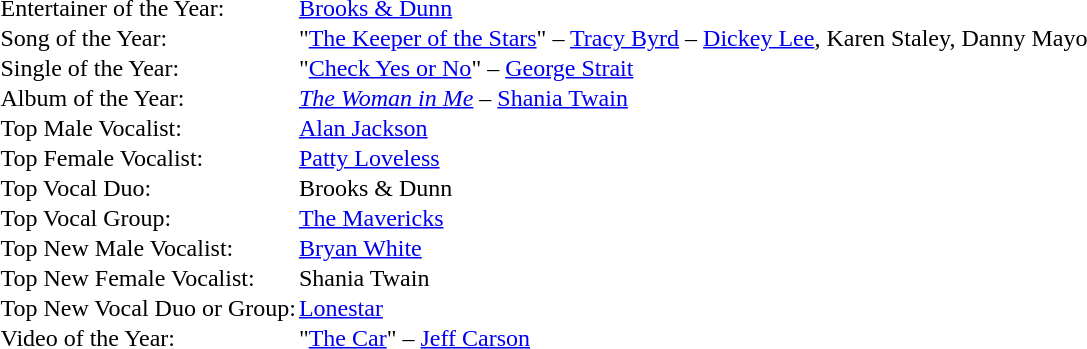<table cellspacing="0" border="0" cellpadding="1">
<tr>
<td>Entertainer of the Year:</td>
<td><a href='#'>Brooks & Dunn</a></td>
</tr>
<tr>
<td>Song of the Year:</td>
<td>"<a href='#'>The Keeper of the Stars</a>" – <a href='#'>Tracy Byrd</a> – <a href='#'>Dickey Lee</a>, Karen Staley, Danny Mayo</td>
</tr>
<tr>
<td>Single of the Year:</td>
<td>"<a href='#'>Check Yes or No</a>" – <a href='#'>George Strait</a></td>
</tr>
<tr>
<td>Album of the Year:</td>
<td><em><a href='#'>The Woman in Me</a></em> – <a href='#'>Shania Twain</a></td>
</tr>
<tr>
<td>Top Male Vocalist:</td>
<td><a href='#'>Alan Jackson</a></td>
</tr>
<tr>
<td>Top Female Vocalist:</td>
<td><a href='#'>Patty Loveless</a></td>
</tr>
<tr>
<td>Top Vocal Duo:</td>
<td>Brooks & Dunn</td>
</tr>
<tr>
<td>Top Vocal Group:</td>
<td><a href='#'>The Mavericks</a></td>
</tr>
<tr>
<td>Top New Male Vocalist:</td>
<td><a href='#'>Bryan White</a></td>
</tr>
<tr>
<td>Top New Female Vocalist:</td>
<td>Shania Twain</td>
</tr>
<tr>
<td>Top New Vocal Duo or Group:</td>
<td><a href='#'>Lonestar</a></td>
</tr>
<tr>
<td>Video of the Year:</td>
<td>"<a href='#'>The Car</a>" – <a href='#'>Jeff Carson</a></td>
</tr>
</table>
